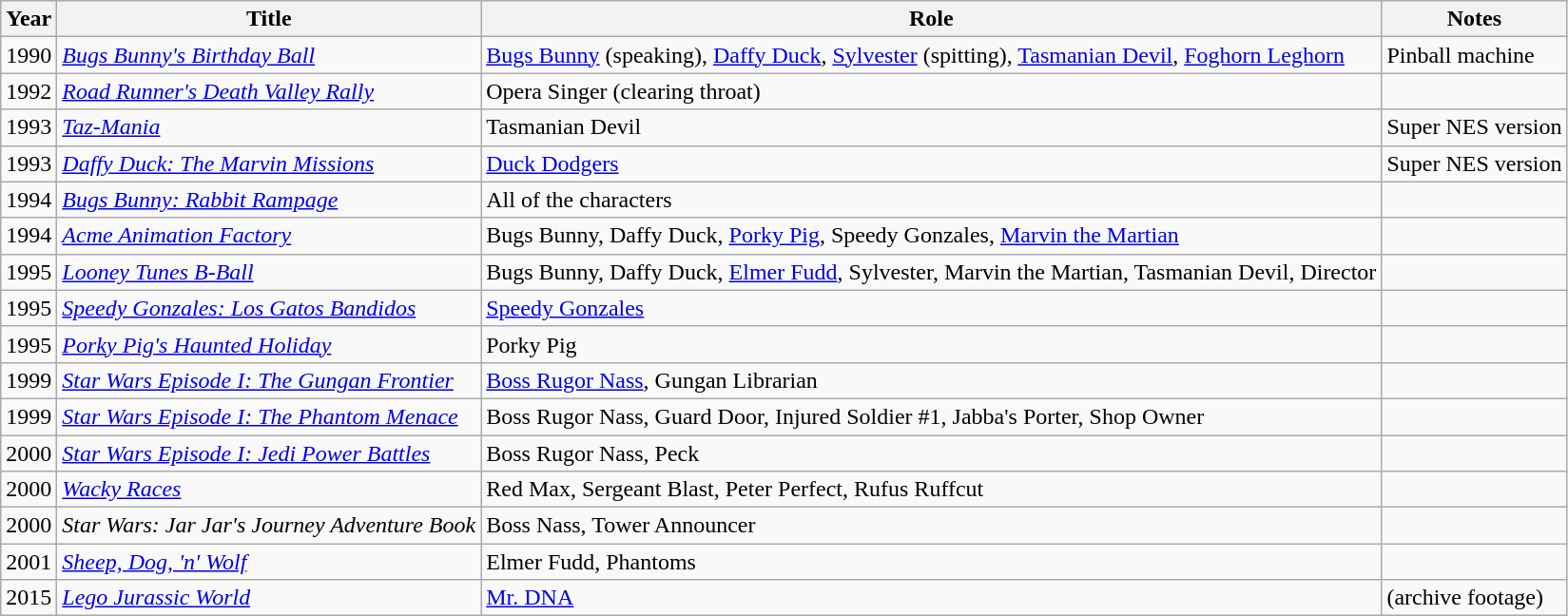<table class="wikitable sortable">
<tr>
<th>Year</th>
<th>Title</th>
<th>Role</th>
<th>Notes</th>
</tr>
<tr>
<td>1990</td>
<td><em><a href='#'>Bugs Bunny's Birthday Ball</a></em></td>
<td><a href='#'>Bugs Bunny</a> (speaking), <a href='#'>Daffy Duck</a>, <a href='#'>Sylvester</a> (spitting), <a href='#'>Tasmanian Devil</a>, <a href='#'>Foghorn Leghorn</a></td>
<td>Pinball machine</td>
</tr>
<tr>
<td>1992</td>
<td><em><a href='#'>Road Runner's Death Valley Rally</a></em></td>
<td>Opera Singer (clearing throat)</td>
<td></td>
</tr>
<tr>
<td>1993</td>
<td><em><a href='#'>Taz-Mania</a></em></td>
<td>Tasmanian Devil</td>
<td>Super NES version</td>
</tr>
<tr>
<td>1993</td>
<td><em><a href='#'>Daffy Duck: The Marvin Missions</a></em></td>
<td><a href='#'>Duck Dodgers</a></td>
<td>Super NES version</td>
</tr>
<tr>
<td>1994</td>
<td><em><a href='#'>Bugs Bunny: Rabbit Rampage</a></em></td>
<td>All of the characters</td>
<td></td>
</tr>
<tr>
<td>1994</td>
<td><em><a href='#'>Acme Animation Factory</a></em></td>
<td>Bugs Bunny, Daffy Duck, <a href='#'>Porky Pig</a>, Speedy Gonzales, <a href='#'>Marvin the Martian</a></td>
<td></td>
</tr>
<tr>
<td>1995</td>
<td><em><a href='#'>Looney Tunes B-Ball</a></em></td>
<td>Bugs Bunny, Daffy Duck, <a href='#'>Elmer Fudd</a>, Sylvester, Marvin the Martian, Tasmanian Devil, Director</td>
<td></td>
</tr>
<tr>
<td>1995</td>
<td><em><a href='#'>Speedy Gonzales: Los Gatos Bandidos</a></em></td>
<td><a href='#'>Speedy Gonzales</a></td>
<td></td>
</tr>
<tr>
<td>1995</td>
<td><em><a href='#'>Porky Pig's Haunted Holiday</a></em></td>
<td>Porky Pig</td>
<td></td>
</tr>
<tr>
<td>1999</td>
<td><em><a href='#'>Star Wars Episode I: The Gungan Frontier</a></em></td>
<td><a href='#'>Boss Rugor Nass</a>, Gungan Librarian</td>
<td></td>
</tr>
<tr>
<td>1999</td>
<td><em><a href='#'>Star Wars Episode I: The Phantom Menace</a></em></td>
<td>Boss Rugor Nass, Guard Door, Injured Soldier #1, Jabba's Porter, Shop Owner</td>
<td></td>
</tr>
<tr>
<td>2000</td>
<td><em><a href='#'>Star Wars Episode I: Jedi Power Battles</a></em></td>
<td>Boss Rugor Nass, Peck</td>
<td></td>
</tr>
<tr>
<td>2000</td>
<td><em><a href='#'>Wacky Races</a></em></td>
<td>Red Max, Sergeant Blast, Peter Perfect, Rufus Ruffcut</td>
<td></td>
</tr>
<tr>
<td>2000</td>
<td><em>Star Wars: Jar Jar's Journey Adventure Book</em></td>
<td>Boss Nass, Tower Announcer</td>
<td></td>
</tr>
<tr>
<td>2001</td>
<td><em><a href='#'>Sheep, Dog, 'n' Wolf</a></em></td>
<td>Elmer Fudd, Phantoms</td>
<td></td>
</tr>
<tr>
<td>2015</td>
<td><em><a href='#'>Lego Jurassic World</a></em></td>
<td><a href='#'>Mr. DNA</a></td>
<td>(archive footage)</td>
</tr>
</table>
